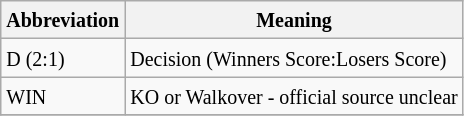<table class="wikitable">
<tr>
<th><small>Abbreviation</small></th>
<th><small>Meaning</small></th>
</tr>
<tr>
<td><small>D (2:1)</small></td>
<td><small>Decision (Winners Score:Losers Score)</small></td>
</tr>
<tr>
<td><small>WIN</small></td>
<td><small>KO or Walkover - official source unclear</small></td>
</tr>
<tr>
</tr>
</table>
